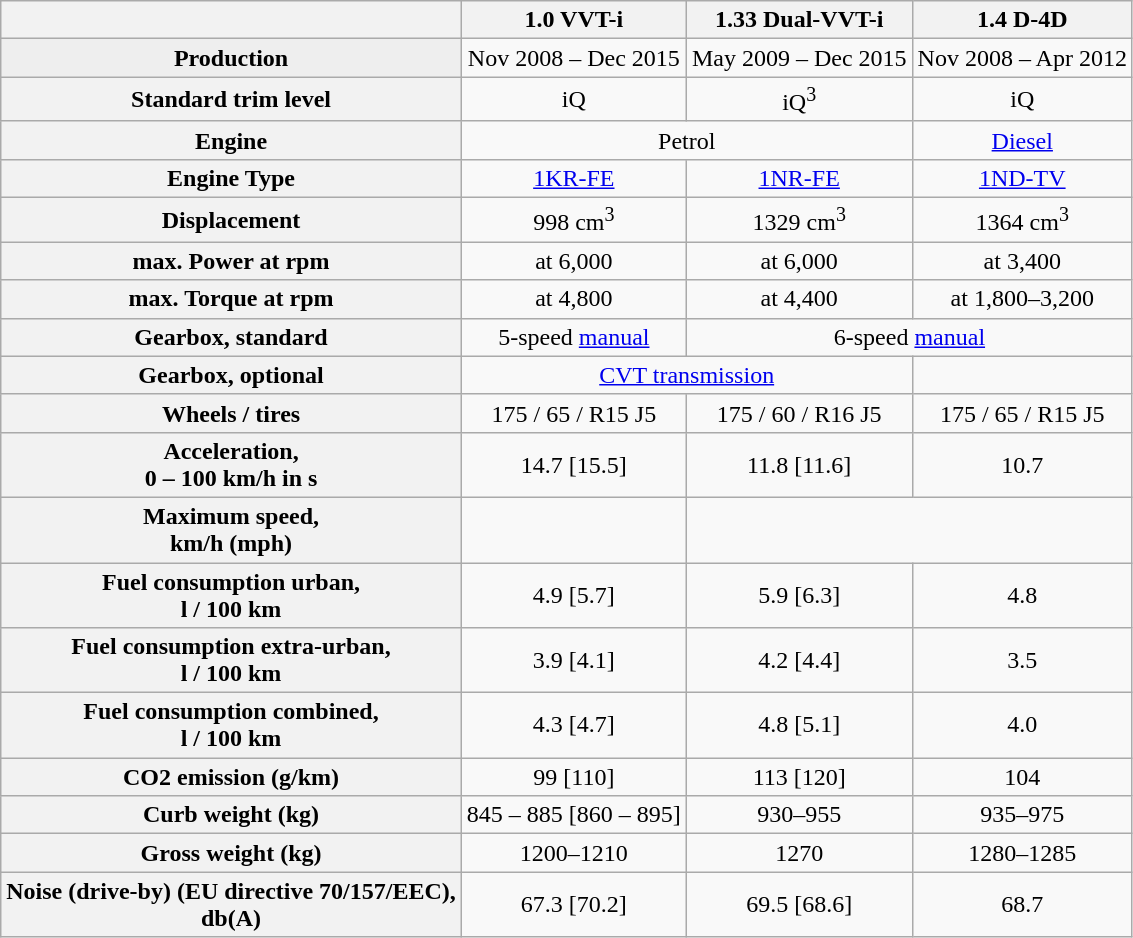<table class="wikitable">
<tr class="hintergrundfarbe5">
<th></th>
<th>1.0 VVT-i</th>
<th>1.33 Dual-VVT-i</th>
<th>1.4 D-4D</th>
</tr>
<tr align="center">
<th style="background: #eeeeee;" align="left">Production</th>
<td colspan="1">Nov 2008 – Dec 2015</td>
<td colspan="1">May 2009 – Dec 2015</td>
<td colspan="1">Nov 2008 – Apr 2012</td>
</tr>
<tr align="center">
<th align="left">Standard trim level</th>
<td colspan="1">iQ</td>
<td colspan="1">iQ<sup>3</sup></td>
<td colspan="1">iQ</td>
</tr>
<tr align="center">
<th align="left">Engine</th>
<td colspan="2">Petrol</td>
<td colspan="1"><a href='#'>Diesel</a></td>
</tr>
<tr align="center">
<th align="left">Engine Type</th>
<td colspan="1"><a href='#'>1KR-FE</a></td>
<td colspan="1"><a href='#'>1NR-FE</a></td>
<td colspan="1"><a href='#'>1ND-TV</a></td>
</tr>
<tr align="center">
<th align="left">Displacement</th>
<td colspan="1">998 cm<sup>3</sup></td>
<td colspan="1">1329 cm<sup>3</sup></td>
<td colspan="1">1364 cm<sup>3</sup></td>
</tr>
<tr align="center">
<th align="left">max. Power at rpm</th>
<td colspan="1"> at 6,000</td>
<td colspan="1"> at 6,000</td>
<td colspan="1"> at 3,400</td>
</tr>
<tr align="center">
<th align="left">max. Torque at rpm</th>
<td colspan="1"> at 4,800</td>
<td colspan="1"> at 4,400</td>
<td colspan="1"> at 1,800–3,200</td>
</tr>
<tr align="center">
<th align="left">Gearbox, standard</th>
<td colspan="1">5-speed <a href='#'>manual</a></td>
<td colspan="2">6-speed <a href='#'>manual</a></td>
</tr>
<tr align="center">
<th align="left">Gearbox, optional</th>
<td colspan="2"><a href='#'>CVT transmission</a></td>
<td colspan="1"></td>
</tr>
<tr align="center">
<th align="left">Wheels / tires</th>
<td colspan="1">175 / 65 / R15 J5</td>
<td colspan="1">175 / 60 / R16 J5</td>
<td colspan="1">175 / 65 / R15 J5</td>
</tr>
<tr align="center">
<th align="left">Acceleration,<br>0 – 100 km/h in s</th>
<td colspan="1">14.7 [15.5]</td>
<td colspan="1">11.8 [11.6]</td>
<td colspan="1">10.7</td>
</tr>
<tr align="center">
<th align="left">Maximum speed,<br>km/h (mph)</th>
<td colspan="1"></td>
<td colspan="2"></td>
</tr>
<tr align="center">
<th align="left">Fuel consumption urban,<br>l / 100 km</th>
<td colspan="1">4.9 [5.7]</td>
<td colspan="1">5.9 [6.3]</td>
<td colspan="1">4.8</td>
</tr>
<tr align="center">
<th align="left">Fuel consumption extra-urban,<br>l / 100 km</th>
<td colspan="1">3.9 [4.1]</td>
<td colspan="1">4.2 [4.4]</td>
<td colspan="1">3.5</td>
</tr>
<tr align="center">
<th align="left">Fuel consumption combined,<br>l / 100 km</th>
<td colspan="1">4.3 [4.7]</td>
<td colspan="1">4.8 [5.1]</td>
<td colspan="1">4.0</td>
</tr>
<tr align="center">
<th align="left">CO2 emission (g/km)</th>
<td colspan="1">99 [110]</td>
<td colspan="1">113 [120]</td>
<td colspan="1">104</td>
</tr>
<tr align="center">
<th align="left">Curb weight (kg)</th>
<td colspan="1">845 – 885 [860 – 895]</td>
<td colspan="1">930–955</td>
<td colspan="1">935–975</td>
</tr>
<tr align="center">
<th align="left">Gross weight (kg)</th>
<td colspan="1">1200–1210</td>
<td colspan="1">1270</td>
<td colspan="1">1280–1285</td>
</tr>
<tr align="center">
<th align="left">Noise (drive-by) (EU directive 70/157/EEC),<br>db(A)</th>
<td colspan="1">67.3 [70.2]</td>
<td colspan="1">69.5 [68.6]</td>
<td colspan="1">68.7</td>
</tr>
</table>
